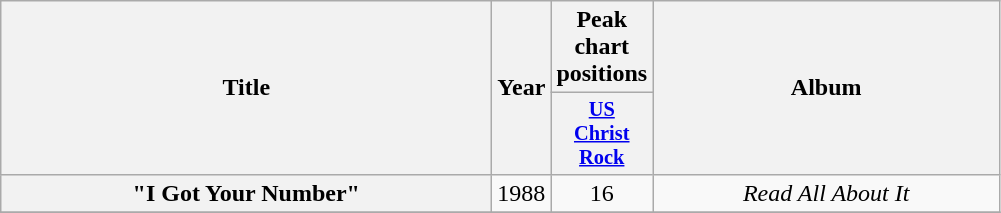<table class="wikitable plainrowheaders" style="text-align:center;" border="1">
<tr>
<th scope="col" style="width:20em;" rowspan="2">Title</th>
<th scope="col" style="width:2em;" rowspan="2">Year</th>
<th colspan="1">Peak chart positions</th>
<th style="width:14em;" rowspan="2">Album</th>
</tr>
<tr>
<th style="width:3em; font-size:85%"><a href='#'>US<br>Christ<br>Rock</a><br></th>
</tr>
<tr>
<th scope="row">"I Got Your Number"</th>
<td>1988</td>
<td>16</td>
<td><em>Read All About It</em></td>
</tr>
<tr>
</tr>
</table>
